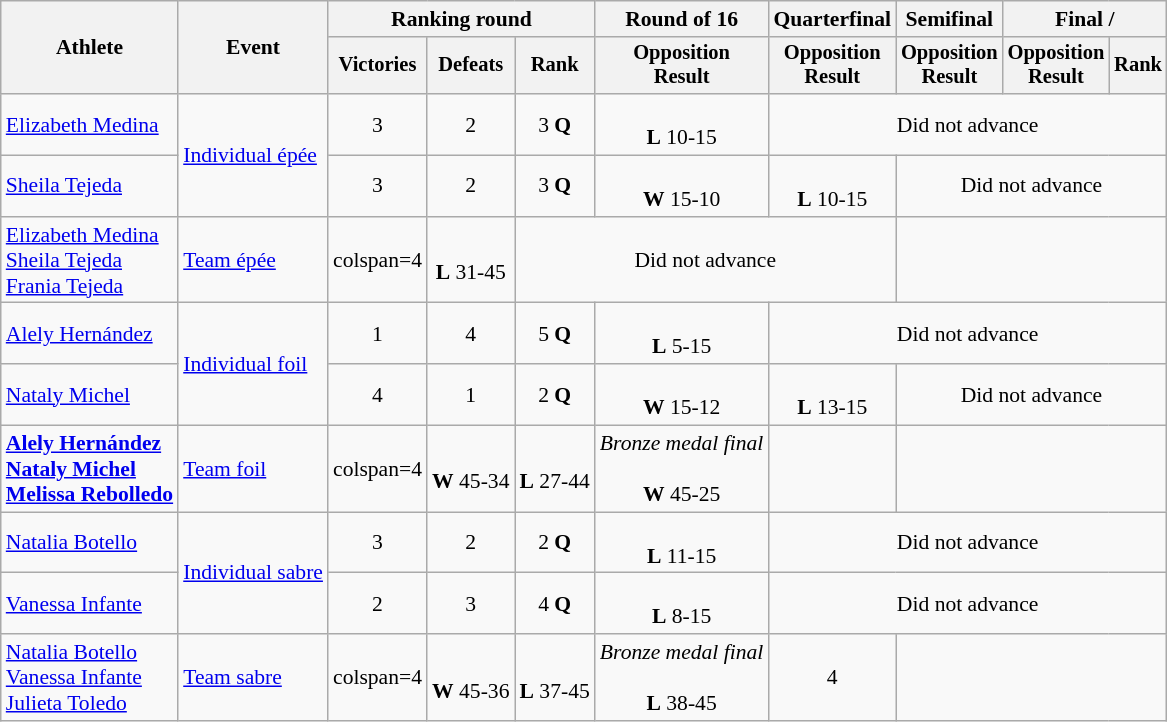<table class=wikitable style=font-size:90%;text-align:center>
<tr>
<th rowspan=2>Athlete</th>
<th rowspan=2>Event</th>
<th colspan=3>Ranking round</th>
<th>Round of 16</th>
<th>Quarterfinal</th>
<th>Semifinal</th>
<th colspan=2>Final / </th>
</tr>
<tr style=font-size:95%>
<th>Victories</th>
<th>Defeats</th>
<th>Rank</th>
<th>Opposition<br>Result</th>
<th>Opposition<br>Result</th>
<th>Opposition<br>Result</th>
<th>Opposition<br>Result</th>
<th>Rank</th>
</tr>
<tr>
<td align=left><a href='#'>Elizabeth Medina</a></td>
<td align=left rowspan=2><a href='#'>Individual épée</a></td>
<td>3</td>
<td>2</td>
<td>3 <strong>Q</strong></td>
<td><br><strong>L</strong> 10-15</td>
<td colspan=4>Did not advance</td>
</tr>
<tr>
<td align=left><a href='#'>Sheila Tejeda</a></td>
<td>3</td>
<td>2</td>
<td>3 <strong>Q</strong></td>
<td><br><strong>W</strong> 15-10</td>
<td><br><strong>L</strong> 10-15</td>
<td colspan=3>Did not advance</td>
</tr>
<tr>
<td align=left><a href='#'>Elizabeth Medina</a><br><a href='#'>Sheila Tejeda</a><br><a href='#'>Frania Tejeda</a></td>
<td align=left><a href='#'>Team épée</a></td>
<td>colspan=4 </td>
<td><br><strong>L</strong> 31-45</td>
<td colspan=3>Did not advance</td>
</tr>
<tr>
<td align=left><a href='#'>Alely Hernández</a></td>
<td align=left rowspan=2><a href='#'>Individual foil</a></td>
<td>1</td>
<td>4</td>
<td>5 <strong>Q</strong></td>
<td><br><strong>L</strong> 5-15</td>
<td colspan=4>Did not advance</td>
</tr>
<tr>
<td align=left><a href='#'>Nataly Michel</a></td>
<td>4</td>
<td>1</td>
<td>2 <strong>Q</strong></td>
<td><br><strong>W</strong> 15-12</td>
<td><br><strong>L</strong> 13-15</td>
<td colspan=3>Did not advance</td>
</tr>
<tr>
<td align=left><strong><a href='#'>Alely Hernández</a><br><a href='#'>Nataly Michel</a><br><a href='#'>Melissa Rebolledo</a></strong></td>
<td align=left><a href='#'>Team foil</a></td>
<td>colspan=4 </td>
<td><br><strong>W</strong> 45-34</td>
<td><br><strong>L</strong> 27-44</td>
<td><em>Bronze medal final</em><br><br><strong>W</strong> 45-25</td>
<td></td>
</tr>
<tr>
<td align=left><a href='#'>Natalia Botello</a></td>
<td align=left rowspan=2><a href='#'>Individual sabre</a></td>
<td>3</td>
<td>2</td>
<td>2 <strong>Q</strong></td>
<td><br><strong>L</strong> 11-15</td>
<td colspan=4>Did not advance</td>
</tr>
<tr>
<td align=left><a href='#'>Vanessa Infante</a></td>
<td>2</td>
<td>3</td>
<td>4 <strong>Q</strong></td>
<td><br><strong>L</strong> 8-15</td>
<td colspan=4>Did not advance</td>
</tr>
<tr>
<td align=left><a href='#'>Natalia Botello</a><br><a href='#'>Vanessa Infante</a><br><a href='#'>Julieta Toledo</a></td>
<td align=left><a href='#'>Team sabre</a></td>
<td>colspan=4 </td>
<td><br><strong>W</strong> 45-36</td>
<td><br><strong>L</strong> 37-45</td>
<td><em>Bronze medal final</em><br><br><strong>L</strong> 38-45</td>
<td>4</td>
</tr>
</table>
